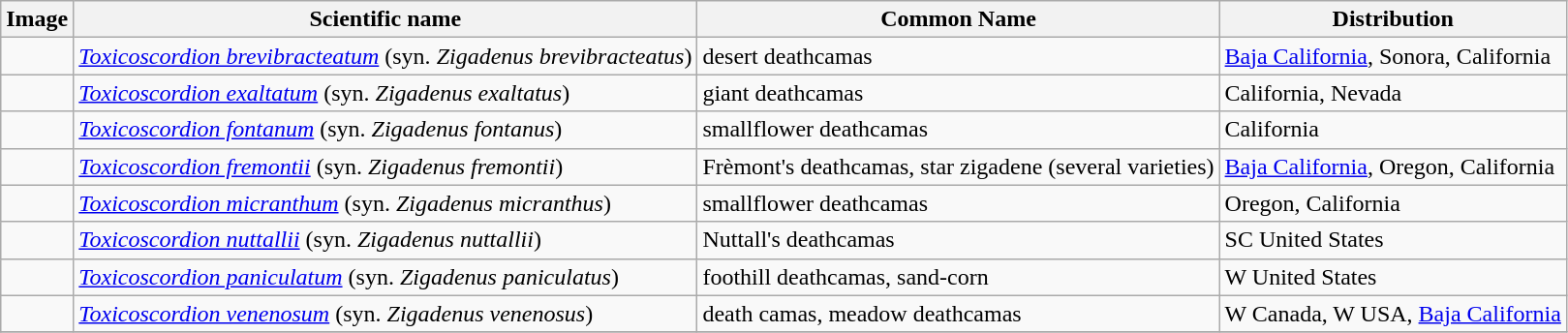<table class="wikitable">
<tr>
<th>Image</th>
<th>Scientific name</th>
<th>Common Name</th>
<th>Distribution</th>
</tr>
<tr>
<td></td>
<td><em><a href='#'>Toxicoscordion brevibracteatum</a></em> (syn. <em>Zigadenus brevibracteatus</em>)</td>
<td>desert deathcamas</td>
<td><a href='#'>Baja California</a>, Sonora, California</td>
</tr>
<tr>
<td></td>
<td><em><a href='#'>Toxicoscordion exaltatum</a></em> (syn. <em>Zigadenus exaltatus</em>)</td>
<td>giant deathcamas</td>
<td>California, Nevada</td>
</tr>
<tr>
<td></td>
<td><em><a href='#'>Toxicoscordion fontanum</a></em> (syn. <em>Zigadenus fontanus</em>)</td>
<td>smallflower deathcamas</td>
<td>California</td>
</tr>
<tr>
<td></td>
<td><em><a href='#'>Toxicoscordion fremontii</a></em> (syn. <em>Zigadenus fremontii</em>)</td>
<td>Frèmont's deathcamas, star zigadene (several varieties)</td>
<td><a href='#'>Baja California</a>, Oregon, California</td>
</tr>
<tr>
<td></td>
<td><em><a href='#'>Toxicoscordion micranthum</a></em> (syn. <em>Zigadenus micranthus</em>)</td>
<td>smallflower deathcamas</td>
<td>Oregon, California</td>
</tr>
<tr>
<td></td>
<td><em><a href='#'>Toxicoscordion nuttallii</a></em> (syn. <em>Zigadenus nuttallii</em>)</td>
<td>Nuttall's deathcamas</td>
<td>SC United States</td>
</tr>
<tr>
<td></td>
<td><em><a href='#'>Toxicoscordion paniculatum</a></em> (syn. <em>Zigadenus paniculatus</em>)</td>
<td>foothill deathcamas, sand-corn</td>
<td>W United States</td>
</tr>
<tr>
<td></td>
<td><em><a href='#'>Toxicoscordion venenosum</a></em> (syn. <em>Zigadenus venenosus</em>)</td>
<td>death camas, meadow deathcamas</td>
<td>W Canada, W USA, <a href='#'>Baja California</a></td>
</tr>
<tr>
</tr>
</table>
